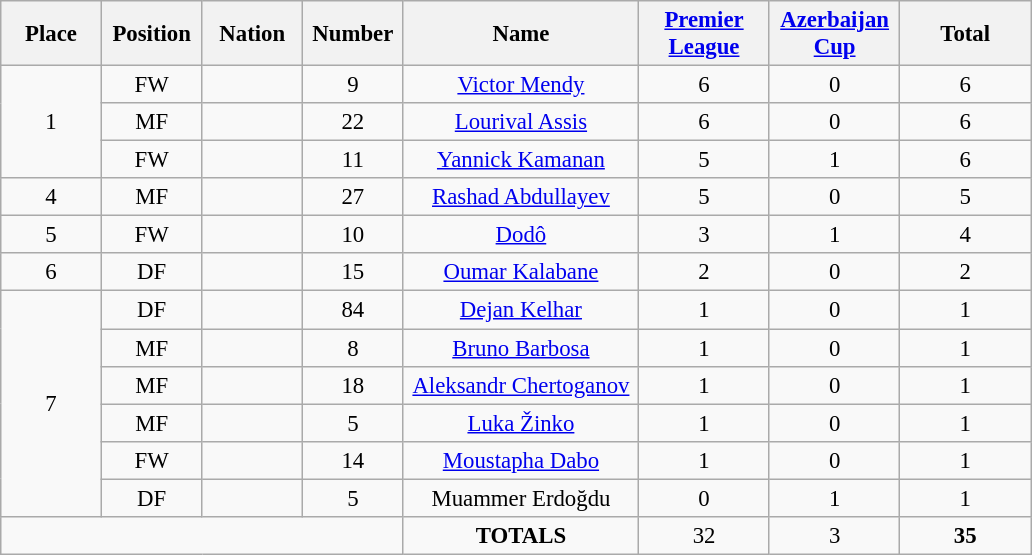<table class="wikitable" style="font-size: 95%; text-align: center;">
<tr>
<th width=60>Place</th>
<th width=60>Position</th>
<th width=60>Nation</th>
<th width=60>Number</th>
<th width=150>Name</th>
<th width=80><a href='#'>Premier League</a></th>
<th width=80><a href='#'>Azerbaijan Cup</a></th>
<th width=80>Total</th>
</tr>
<tr>
<td rowspan="3">1</td>
<td>FW</td>
<td></td>
<td>9</td>
<td><a href='#'>Victor Mendy</a></td>
<td>6</td>
<td>0</td>
<td>6</td>
</tr>
<tr>
<td>MF</td>
<td></td>
<td>22</td>
<td><a href='#'>Lourival Assis</a></td>
<td>6</td>
<td>0</td>
<td>6</td>
</tr>
<tr>
<td>FW</td>
<td></td>
<td>11</td>
<td><a href='#'>Yannick Kamanan</a></td>
<td>5</td>
<td>1</td>
<td>6</td>
</tr>
<tr>
<td>4</td>
<td>MF</td>
<td></td>
<td>27</td>
<td><a href='#'>Rashad Abdullayev</a></td>
<td>5</td>
<td>0</td>
<td>5</td>
</tr>
<tr>
<td>5</td>
<td>FW</td>
<td></td>
<td>10</td>
<td><a href='#'>Dodô</a></td>
<td>3</td>
<td>1</td>
<td>4</td>
</tr>
<tr>
<td>6</td>
<td>DF</td>
<td></td>
<td>15</td>
<td><a href='#'>Oumar Kalabane</a></td>
<td>2</td>
<td>0</td>
<td>2</td>
</tr>
<tr>
<td rowspan="6">7</td>
<td>DF</td>
<td></td>
<td>84</td>
<td><a href='#'>Dejan Kelhar</a></td>
<td>1</td>
<td>0</td>
<td>1</td>
</tr>
<tr>
<td>MF</td>
<td></td>
<td>8</td>
<td><a href='#'>Bruno Barbosa</a></td>
<td>1</td>
<td>0</td>
<td>1</td>
</tr>
<tr>
<td>MF</td>
<td></td>
<td>18</td>
<td><a href='#'>Aleksandr Chertoganov</a></td>
<td>1</td>
<td>0</td>
<td>1</td>
</tr>
<tr>
<td>MF</td>
<td></td>
<td>5</td>
<td><a href='#'>Luka Žinko</a></td>
<td>1</td>
<td>0</td>
<td>1</td>
</tr>
<tr>
<td>FW</td>
<td></td>
<td>14</td>
<td><a href='#'>Moustapha Dabo</a></td>
<td>1</td>
<td>0</td>
<td>1</td>
</tr>
<tr>
<td>DF</td>
<td></td>
<td>5</td>
<td>Muammer Erdoğdu</td>
<td>0</td>
<td>1</td>
<td>1</td>
</tr>
<tr>
<td colspan="4"></td>
<td><strong>TOTALS</strong></td>
<td>32</td>
<td>3</td>
<td><strong>35</strong></td>
</tr>
</table>
